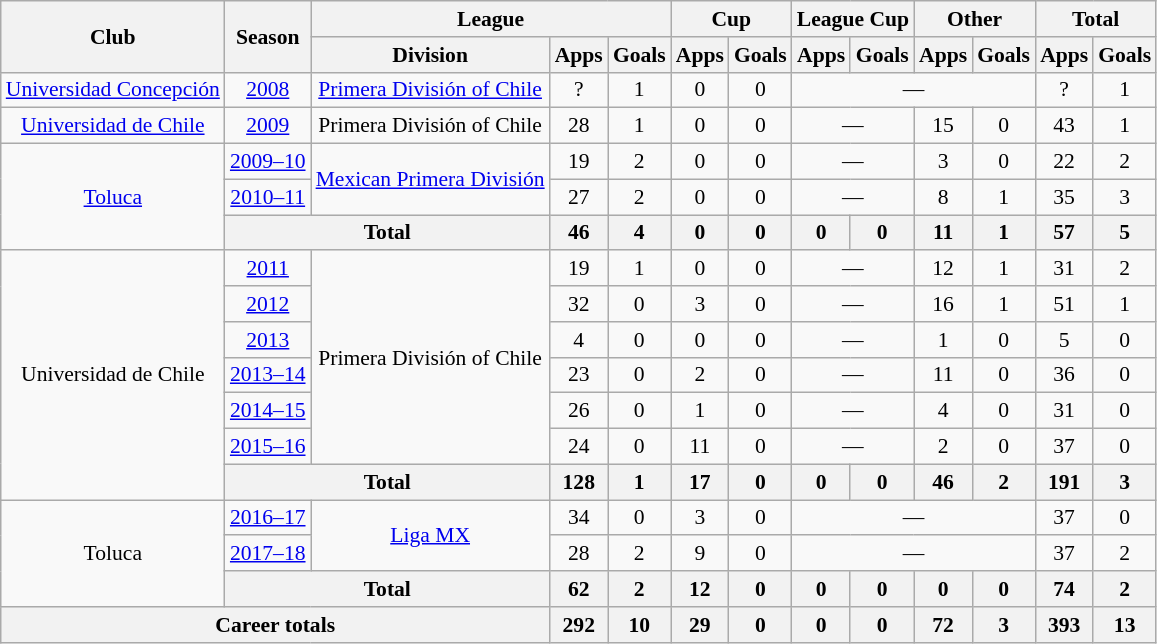<table class="wikitable" style="font-size:90%; text-align: center">
<tr>
<th rowspan=2>Club</th>
<th rowspan=2>Season</th>
<th colspan=3>League</th>
<th colspan=2>Cup</th>
<th colspan=2>League Cup</th>
<th colspan=2>Other</th>
<th colspan=2>Total</th>
</tr>
<tr>
<th>Division</th>
<th>Apps</th>
<th>Goals</th>
<th>Apps</th>
<th>Goals</th>
<th>Apps</th>
<th>Goals</th>
<th>Apps</th>
<th>Goals</th>
<th>Apps</th>
<th>Goals</th>
</tr>
<tr>
<td><a href='#'>Universidad Concepción</a></td>
<td><a href='#'>2008</a></td>
<td><a href='#'>Primera División of Chile</a></td>
<td>?</td>
<td>1</td>
<td>0</td>
<td>0</td>
<td colspan=4>—</td>
<td>?</td>
<td>1</td>
</tr>
<tr>
<td><a href='#'>Universidad de Chile</a></td>
<td><a href='#'>2009</a></td>
<td>Primera División of Chile</td>
<td>28</td>
<td>1</td>
<td>0</td>
<td>0</td>
<td colspan=2>—</td>
<td>15</td>
<td>0</td>
<td>43</td>
<td>1</td>
</tr>
<tr>
<td rowspan=3><a href='#'>Toluca</a></td>
<td><a href='#'>2009–10</a></td>
<td rowspan=2><a href='#'>Mexican Primera División</a></td>
<td>19</td>
<td>2</td>
<td>0</td>
<td>0</td>
<td colspan=2>—</td>
<td>3</td>
<td>0</td>
<td>22</td>
<td>2</td>
</tr>
<tr>
<td><a href='#'>2010–11</a></td>
<td>27</td>
<td>2</td>
<td>0</td>
<td>0</td>
<td colspan=2>—</td>
<td>8</td>
<td>1</td>
<td>35</td>
<td>3</td>
</tr>
<tr>
<th colspan=2>Total</th>
<th>46</th>
<th>4</th>
<th>0</th>
<th>0</th>
<th>0</th>
<th>0</th>
<th>11</th>
<th>1</th>
<th>57</th>
<th>5</th>
</tr>
<tr>
<td rowspan=7>Universidad de Chile</td>
<td><a href='#'>2011</a></td>
<td rowspan=6>Primera División of Chile</td>
<td>19</td>
<td>1</td>
<td>0</td>
<td>0</td>
<td colspan=2>—</td>
<td>12</td>
<td>1</td>
<td>31</td>
<td>2</td>
</tr>
<tr>
<td><a href='#'>2012</a></td>
<td>32</td>
<td>0</td>
<td>3</td>
<td>0</td>
<td colspan=2>—</td>
<td>16</td>
<td>1</td>
<td>51</td>
<td>1</td>
</tr>
<tr>
<td><a href='#'>2013</a></td>
<td>4</td>
<td>0</td>
<td>0</td>
<td>0</td>
<td colspan=2>—</td>
<td>1</td>
<td>0</td>
<td>5</td>
<td>0</td>
</tr>
<tr>
<td><a href='#'>2013–14</a></td>
<td>23</td>
<td>0</td>
<td>2</td>
<td>0</td>
<td colspan=2>—</td>
<td>11</td>
<td>0</td>
<td>36</td>
<td>0</td>
</tr>
<tr>
<td><a href='#'>2014–15</a></td>
<td>26</td>
<td>0</td>
<td>1</td>
<td>0</td>
<td colspan=2>—</td>
<td>4</td>
<td>0</td>
<td>31</td>
<td>0</td>
</tr>
<tr>
<td><a href='#'>2015–16</a></td>
<td>24</td>
<td>0</td>
<td>11</td>
<td>0</td>
<td colspan=2>—</td>
<td>2</td>
<td>0</td>
<td>37</td>
<td>0</td>
</tr>
<tr>
<th colspan=2>Total</th>
<th>128</th>
<th>1</th>
<th>17</th>
<th>0</th>
<th>0</th>
<th>0</th>
<th>46</th>
<th>2</th>
<th>191</th>
<th>3</th>
</tr>
<tr>
<td rowspan=3>Toluca</td>
<td><a href='#'>2016–17</a></td>
<td rowspan=2><a href='#'>Liga MX</a></td>
<td>34</td>
<td>0</td>
<td>3</td>
<td>0</td>
<td colspan=4>—</td>
<td>37</td>
<td>0</td>
</tr>
<tr>
<td><a href='#'>2017–18</a></td>
<td>28</td>
<td>2</td>
<td>9</td>
<td>0</td>
<td colspan=4>—</td>
<td>37</td>
<td>2</td>
</tr>
<tr>
<th colspan=2>Total</th>
<th>62</th>
<th>2</th>
<th>12</th>
<th>0</th>
<th>0</th>
<th>0</th>
<th>0</th>
<th>0</th>
<th>74</th>
<th>2</th>
</tr>
<tr>
<th colspan=3>Career totals</th>
<th>292</th>
<th>10</th>
<th>29</th>
<th>0</th>
<th>0</th>
<th>0</th>
<th>72</th>
<th>3</th>
<th>393</th>
<th>13</th>
</tr>
</table>
